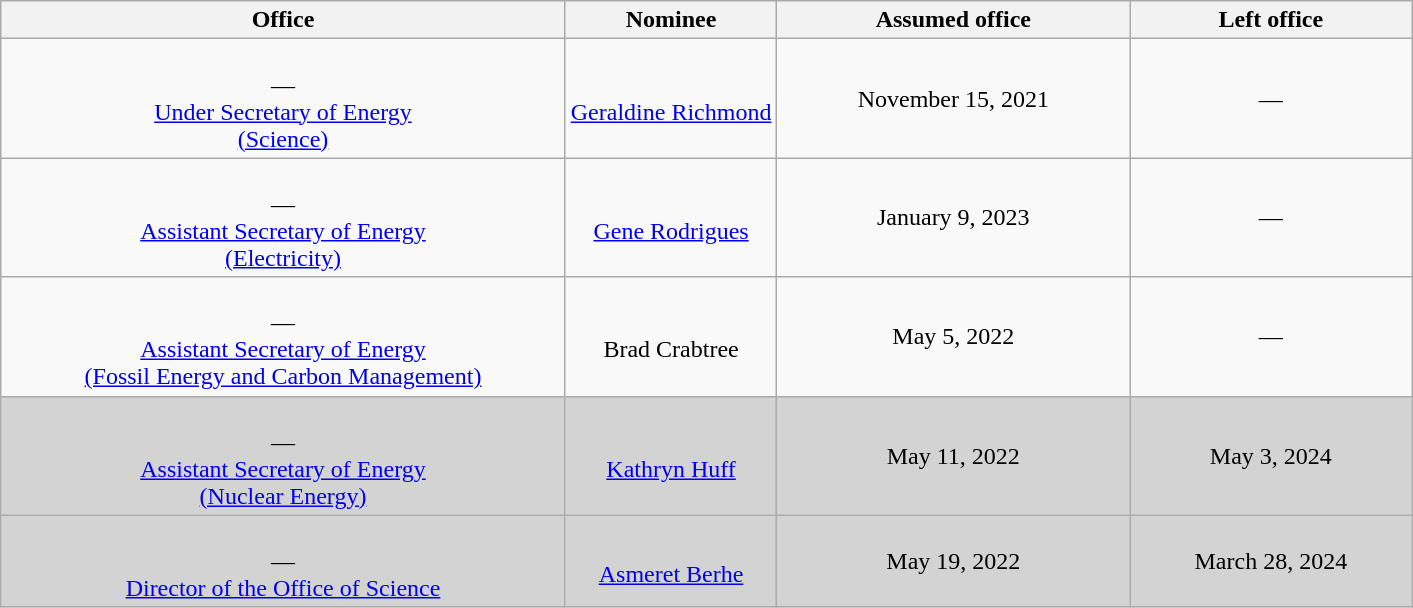<table class="wikitable sortable" style="text-align:center">
<tr>
<th style="width:40%;">Office</th>
<th style="width:15%;">Nominee</th>
<th style="width:25%;" data-sort-type="date">Assumed office</th>
<th style="width:20%;" data-sort-type="date">Left office</th>
</tr>
<tr>
<td><br>—<br><a href='#'>Under Secretary of Energy<br>(Science)</a></td>
<td><br><a href='#'>Geraldine Richmond</a></td>
<td>November 15, 2021<br></td>
<td>—</td>
</tr>
<tr>
<td><br>—<br><a href='#'>Assistant Secretary of Energy<br>(Electricity)</a></td>
<td><br><a href='#'>Gene Rodrigues</a></td>
<td>January 9, 2023<br></td>
<td>—</td>
</tr>
<tr>
<td><br>—<br><a href='#'>Assistant Secretary of Energy<br>(Fossil Energy and Carbon Management)</a></td>
<td><br>Brad Crabtree</td>
<td>May 5, 2022<br></td>
<td>—</td>
</tr>
<tr style="background:lightgray;">
<td><br>—<br><a href='#'>Assistant Secretary of Energy<br>(Nuclear Energy)</a></td>
<td><br><a href='#'>Kathryn Huff</a></td>
<td>May 11, 2022<br></td>
<td>May 3, 2024</td>
</tr>
<tr style="background:lightgray;">
<td><br>—<br><a href='#'>Director of the Office of Science</a></td>
<td><br><a href='#'>Asmeret Berhe</a></td>
<td>May 19, 2022<br></td>
<td>March 28, 2024</td>
</tr>
</table>
